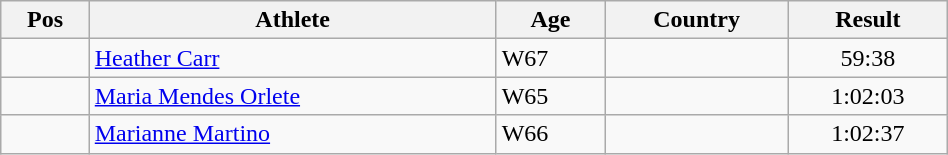<table class="wikitable"  style="text-align:center; width:50%;">
<tr>
<th>Pos</th>
<th>Athlete</th>
<th>Age</th>
<th>Country</th>
<th>Result</th>
</tr>
<tr>
<td align=center></td>
<td align=left><a href='#'>Heather Carr</a></td>
<td align=left>W67</td>
<td align=left></td>
<td>59:38</td>
</tr>
<tr>
<td align=center></td>
<td align=left><a href='#'>Maria Mendes Orlete</a></td>
<td align=left>W65</td>
<td align=left></td>
<td>1:02:03</td>
</tr>
<tr>
<td align=center></td>
<td align=left><a href='#'>Marianne Martino</a></td>
<td align=left>W66</td>
<td align=left></td>
<td>1:02:37</td>
</tr>
</table>
